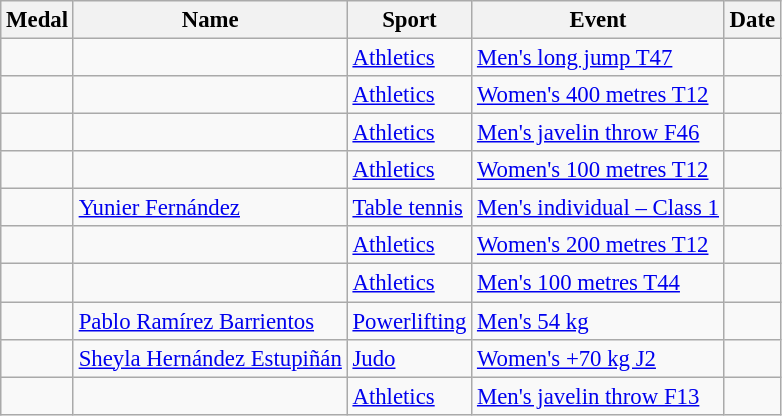<table class="wikitable sortable" style="font-size: 95%;">
<tr>
<th>Medal</th>
<th>Name</th>
<th>Sport</th>
<th>Event</th>
<th>Date</th>
</tr>
<tr>
<td></td>
<td></td>
<td><a href='#'>Athletics</a></td>
<td><a href='#'>Men's long jump T47</a></td>
<td></td>
</tr>
<tr>
<td></td>
<td></td>
<td><a href='#'>Athletics</a></td>
<td><a href='#'>Women's 400 metres T12</a></td>
<td></td>
</tr>
<tr>
<td></td>
<td></td>
<td><a href='#'>Athletics</a></td>
<td><a href='#'>Men's javelin throw F46</a></td>
<td></td>
</tr>
<tr>
<td></td>
<td></td>
<td><a href='#'>Athletics</a></td>
<td><a href='#'>Women's 100 metres T12</a></td>
<td></td>
</tr>
<tr>
<td></td>
<td><a href='#'>Yunier Fernández</a></td>
<td><a href='#'>Table tennis</a></td>
<td><a href='#'>Men's individual – Class 1</a></td>
<td></td>
</tr>
<tr>
<td></td>
<td></td>
<td><a href='#'>Athletics</a></td>
<td><a href='#'>Women's 200 metres T12</a></td>
<td></td>
</tr>
<tr>
<td></td>
<td></td>
<td><a href='#'>Athletics</a></td>
<td><a href='#'>Men's 100 metres T44</a></td>
<td></td>
</tr>
<tr>
<td></td>
<td><a href='#'>Pablo Ramírez Barrientos</a></td>
<td><a href='#'>Powerlifting</a></td>
<td><a href='#'>Men's 54 kg</a></td>
<td></td>
</tr>
<tr>
<td></td>
<td><a href='#'>Sheyla Hernández Estupiñán</a></td>
<td><a href='#'>Judo</a></td>
<td><a href='#'>Women's +70 kg J2</a></td>
<td></td>
</tr>
<tr>
<td></td>
<td></td>
<td><a href='#'>Athletics</a></td>
<td><a href='#'>Men's javelin throw F13</a></td>
<td></td>
</tr>
</table>
